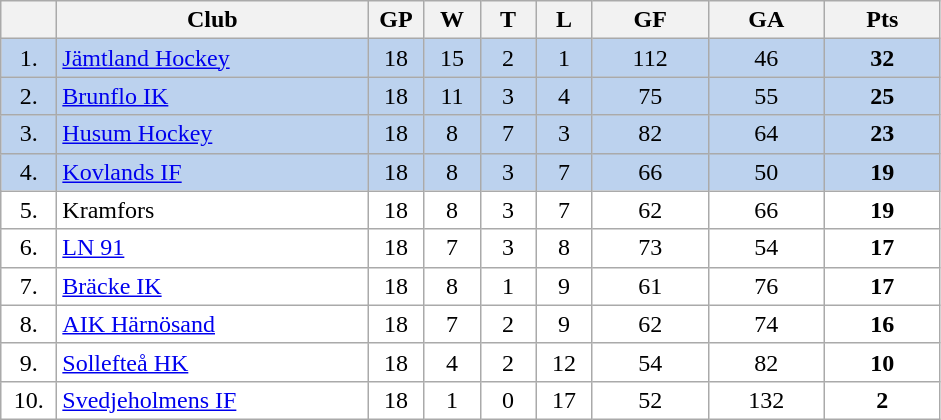<table class="wikitable">
<tr>
<th width="30"></th>
<th width="200">Club</th>
<th width="30">GP</th>
<th width="30">W</th>
<th width="30">T</th>
<th width="30">L</th>
<th width="70">GF</th>
<th width="70">GA</th>
<th width="70">Pts</th>
</tr>
<tr bgcolor="#BCD2EE" align="center">
<td>1.</td>
<td align="left"><a href='#'>Jämtland Hockey</a></td>
<td>18</td>
<td>15</td>
<td>2</td>
<td>1</td>
<td>112</td>
<td>46</td>
<td><strong>32</strong></td>
</tr>
<tr bgcolor="#BCD2EE" align="center">
<td>2.</td>
<td align="left"><a href='#'>Brunflo IK</a></td>
<td>18</td>
<td>11</td>
<td>3</td>
<td>4</td>
<td>75</td>
<td>55</td>
<td><strong>25</strong></td>
</tr>
<tr bgcolor="#BCD2EE" align="center">
<td>3.</td>
<td align="left"><a href='#'>Husum Hockey</a></td>
<td>18</td>
<td>8</td>
<td>7</td>
<td>3</td>
<td>82</td>
<td>64</td>
<td><strong>23</strong></td>
</tr>
<tr bgcolor="#BCD2EE" align="center">
<td>4.</td>
<td align="left"><a href='#'>Kovlands IF</a></td>
<td>18</td>
<td>8</td>
<td>3</td>
<td>7</td>
<td>66</td>
<td>50</td>
<td><strong>19</strong></td>
</tr>
<tr bgcolor="#FFFFFF" align="center">
<td>5.</td>
<td align="left">Kramfors</td>
<td>18</td>
<td>8</td>
<td>3</td>
<td>7</td>
<td>62</td>
<td>66</td>
<td><strong>19</strong></td>
</tr>
<tr bgcolor="#FFFFFF" align="center">
<td>6.</td>
<td align="left"><a href='#'>LN 91</a></td>
<td>18</td>
<td>7</td>
<td>3</td>
<td>8</td>
<td>73</td>
<td>54</td>
<td><strong>17</strong></td>
</tr>
<tr bgcolor="#FFFFFF" align="center">
<td>7.</td>
<td align="left"><a href='#'>Bräcke IK</a></td>
<td>18</td>
<td>8</td>
<td>1</td>
<td>9</td>
<td>61</td>
<td>76</td>
<td><strong>17</strong></td>
</tr>
<tr bgcolor="#FFFFFF" align="center">
<td>8.</td>
<td align="left"><a href='#'>AIK Härnösand</a></td>
<td>18</td>
<td>7</td>
<td>2</td>
<td>9</td>
<td>62</td>
<td>74</td>
<td><strong>16</strong></td>
</tr>
<tr bgcolor="#FFFFFF" align="center">
<td>9.</td>
<td align="left"><a href='#'>Sollefteå HK</a></td>
<td>18</td>
<td>4</td>
<td>2</td>
<td>12</td>
<td>54</td>
<td>82</td>
<td><strong>10</strong></td>
</tr>
<tr bgcolor="#FFFFFF" align="center">
<td>10.</td>
<td align="left"><a href='#'>Svedjeholmens IF</a></td>
<td>18</td>
<td>1</td>
<td>0</td>
<td>17</td>
<td>52</td>
<td>132</td>
<td><strong>2</strong></td>
</tr>
</table>
